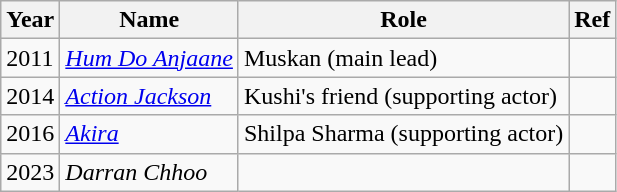<table class="wikitable">
<tr>
<th>Year</th>
<th>Name</th>
<th>Role</th>
<th>Ref</th>
</tr>
<tr>
<td>2011</td>
<td><em><a href='#'>Hum Do Anjaane</a></em></td>
<td>Muskan (main lead)</td>
<td></td>
</tr>
<tr>
<td>2014</td>
<td><em><a href='#'>Action Jackson</a></em></td>
<td>Kushi's friend (supporting actor)</td>
<td></td>
</tr>
<tr>
<td>2016</td>
<td><em><a href='#'>Akira</a></em></td>
<td>Shilpa Sharma (supporting actor)</td>
<td></td>
</tr>
<tr>
<td>2023</td>
<td><em>Darran Chhoo</em></td>
<td></td>
<td></td>
</tr>
</table>
